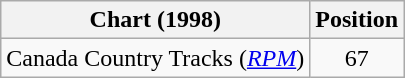<table class="wikitable sortable">
<tr>
<th scope="col">Chart (1998)</th>
<th scope="col">Position</th>
</tr>
<tr>
<td>Canada Country Tracks (<em><a href='#'>RPM</a></em>)</td>
<td align="center">67</td>
</tr>
</table>
